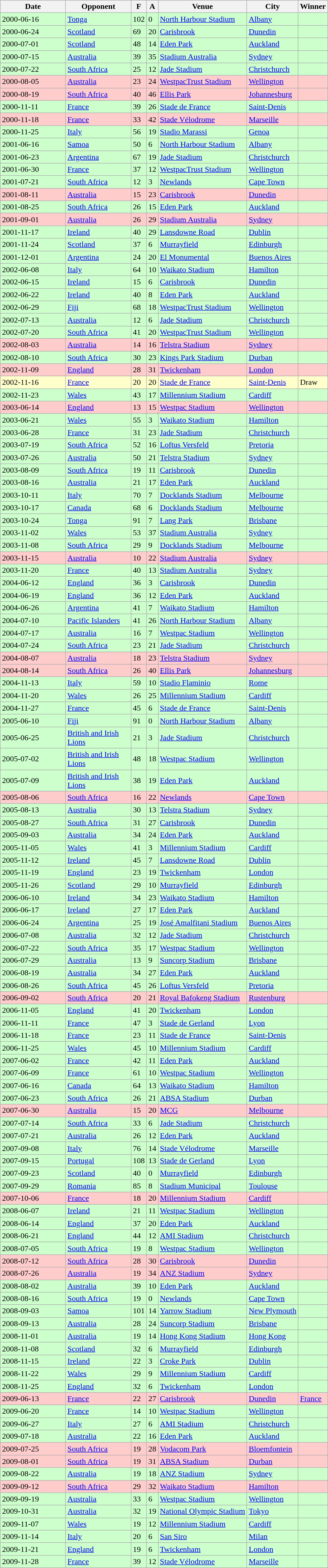<table class="wikitable sortable">
<tr>
<th width="125">Date</th>
<th width="125">Opponent</th>
<th>F</th>
<th>A</th>
<th>Venue</th>
<th>City</th>
<th>Winner</th>
</tr>
<tr bgcolor="#CCFFCC">
<td>2000-06-16</td>
<td><a href='#'>Tonga</a></td>
<td>102</td>
<td>0</td>
<td><a href='#'>North Harbour Stadium</a></td>
<td><a href='#'>Albany</a></td>
<td></td>
</tr>
<tr bgcolor="#CCFFCC">
<td>2000-06-24</td>
<td><a href='#'>Scotland</a></td>
<td>69</td>
<td>20</td>
<td><a href='#'>Carisbrook</a></td>
<td><a href='#'>Dunedin</a></td>
<td></td>
</tr>
<tr bgcolor="#CCFFCC">
<td>2000-07-01</td>
<td><a href='#'>Scotland</a></td>
<td>48</td>
<td>14</td>
<td><a href='#'>Eden Park</a></td>
<td><a href='#'>Auckland</a></td>
<td></td>
</tr>
<tr bgcolor="#CCFFCC">
<td>2000-07-15</td>
<td><a href='#'>Australia</a></td>
<td>39</td>
<td>35</td>
<td><a href='#'>Stadium Australia</a></td>
<td><a href='#'>Sydney</a></td>
<td></td>
</tr>
<tr bgcolor="#CCFFCC">
<td>2000-07-22</td>
<td><a href='#'>South Africa</a></td>
<td>25</td>
<td>12</td>
<td><a href='#'>Jade Stadium</a></td>
<td><a href='#'>Christchurch</a></td>
<td></td>
</tr>
<tr bgcolor="#FFCCCC">
<td>2000-08-05</td>
<td><a href='#'>Australia</a></td>
<td>23</td>
<td>24</td>
<td><a href='#'>WestpacTrust Stadium</a></td>
<td><a href='#'>Wellington</a></td>
<td></td>
</tr>
<tr bgcolor="#FFCCCC">
<td>2000-08-19</td>
<td><a href='#'>South Africa</a></td>
<td>40</td>
<td>46</td>
<td><a href='#'>Ellis Park</a></td>
<td><a href='#'>Johannesburg</a></td>
<td></td>
</tr>
<tr bgcolor="#CCFFCC">
<td>2000-11-11</td>
<td><a href='#'>France</a></td>
<td>39</td>
<td>26</td>
<td><a href='#'>Stade de France</a></td>
<td><a href='#'>Saint-Denis</a></td>
<td></td>
</tr>
<tr bgcolor="#FFCCCC">
<td>2000-11-18</td>
<td><a href='#'>France</a></td>
<td>33</td>
<td>42</td>
<td><a href='#'>Stade Vélodrome</a></td>
<td><a href='#'>Marseille</a></td>
<td></td>
</tr>
<tr bgcolor="#CCFFCC">
<td>2000-11-25</td>
<td><a href='#'>Italy</a></td>
<td>56</td>
<td>19</td>
<td><a href='#'>Stadio Marassi</a></td>
<td><a href='#'>Genoa</a></td>
<td></td>
</tr>
<tr bgcolor="#CCFFCC">
<td>2001-06-16</td>
<td><a href='#'>Samoa</a></td>
<td>50</td>
<td>6</td>
<td><a href='#'>North Harbour Stadium</a></td>
<td><a href='#'>Albany</a></td>
<td></td>
</tr>
<tr bgcolor="#CCFFCC">
<td>2001-06-23</td>
<td><a href='#'>Argentina</a></td>
<td>67</td>
<td>19</td>
<td><a href='#'>Jade Stadium</a></td>
<td><a href='#'>Christchurch</a></td>
<td></td>
</tr>
<tr bgcolor="#CCFFCC">
<td>2001-06-30</td>
<td><a href='#'>France</a></td>
<td>37</td>
<td>12</td>
<td><a href='#'>WestpacTrust Stadium</a></td>
<td><a href='#'>Wellington</a></td>
<td></td>
</tr>
<tr bgcolor="#CCFFCC">
<td>2001-07-21</td>
<td><a href='#'>South Africa</a></td>
<td>12</td>
<td>3</td>
<td><a href='#'>Newlands</a></td>
<td><a href='#'>Cape Town</a></td>
<td></td>
</tr>
<tr bgcolor="#FFCCCC">
<td>2001-08-11</td>
<td><a href='#'>Australia</a></td>
<td>15</td>
<td>23</td>
<td><a href='#'>Carisbrook</a></td>
<td><a href='#'>Dunedin</a></td>
<td></td>
</tr>
<tr bgcolor="#CCFFCC">
<td>2001-08-25</td>
<td><a href='#'>South Africa</a></td>
<td>26</td>
<td>15</td>
<td><a href='#'>Eden Park</a></td>
<td><a href='#'>Auckland</a></td>
<td></td>
</tr>
<tr bgcolor="#FFCCCC">
<td>2001-09-01</td>
<td><a href='#'>Australia</a></td>
<td>26</td>
<td>29</td>
<td><a href='#'>Stadium Australia</a></td>
<td><a href='#'>Sydney</a></td>
<td></td>
</tr>
<tr bgcolor="#CCFFCC">
<td>2001-11-17</td>
<td><a href='#'>Ireland</a></td>
<td>40</td>
<td>29</td>
<td><a href='#'>Lansdowne Road</a></td>
<td><a href='#'>Dublin</a></td>
<td></td>
</tr>
<tr bgcolor="#CCFFCC">
<td>2001-11-24</td>
<td><a href='#'>Scotland</a></td>
<td>37</td>
<td>6</td>
<td><a href='#'>Murrayfield</a></td>
<td><a href='#'>Edinburgh</a></td>
<td></td>
</tr>
<tr bgcolor="#CCFFCC">
<td>2001-12-01</td>
<td><a href='#'>Argentina</a></td>
<td>24</td>
<td>20</td>
<td><a href='#'>El Monumental</a></td>
<td><a href='#'>Buenos Aires</a></td>
<td></td>
</tr>
<tr bgcolor="#CCFFCC">
<td>2002-06-08</td>
<td><a href='#'>Italy</a></td>
<td>64</td>
<td>10</td>
<td><a href='#'>Waikato Stadium</a></td>
<td><a href='#'>Hamilton</a></td>
<td></td>
</tr>
<tr bgcolor="#CCFFCC">
<td>2002-06-15</td>
<td><a href='#'>Ireland</a></td>
<td>15</td>
<td>6</td>
<td><a href='#'>Carisbrook</a></td>
<td><a href='#'>Dunedin</a></td>
<td></td>
</tr>
<tr bgcolor="#CCFFCC">
<td>2002-06-22</td>
<td><a href='#'>Ireland</a></td>
<td>40</td>
<td>8</td>
<td><a href='#'>Eden Park</a></td>
<td><a href='#'>Auckland</a></td>
<td></td>
</tr>
<tr bgcolor="#CCFFCC">
<td>2002-06-29</td>
<td><a href='#'>Fiji</a></td>
<td>68</td>
<td>18</td>
<td><a href='#'>WestpacTrust Stadium</a></td>
<td><a href='#'>Wellington</a></td>
<td></td>
</tr>
<tr bgcolor="#CCFFCC">
<td>2002-07-13</td>
<td><a href='#'>Australia</a></td>
<td>12</td>
<td>6</td>
<td><a href='#'>Jade Stadium</a></td>
<td><a href='#'>Christchurch</a></td>
<td></td>
</tr>
<tr bgcolor="#CCFFCC">
<td>2002-07-20</td>
<td><a href='#'>South Africa</a></td>
<td>41</td>
<td>20</td>
<td><a href='#'>WestpacTrust Stadium</a></td>
<td><a href='#'>Wellington</a></td>
<td></td>
</tr>
<tr bgcolor="#FFCCCC">
<td>2002-08-03</td>
<td><a href='#'>Australia</a></td>
<td>14</td>
<td>16</td>
<td><a href='#'>Telstra Stadium</a></td>
<td><a href='#'>Sydney</a></td>
<td></td>
</tr>
<tr bgcolor="#CCFFCC">
<td>2002-08-10</td>
<td><a href='#'>South Africa</a></td>
<td>30</td>
<td>23</td>
<td><a href='#'>Kings Park Stadium</a></td>
<td><a href='#'>Durban</a></td>
<td></td>
</tr>
<tr bgcolor="#FFCCCC">
<td>2002-11-09</td>
<td><a href='#'>England</a></td>
<td>28</td>
<td>31</td>
<td><a href='#'>Twickenham</a></td>
<td><a href='#'>London</a></td>
<td></td>
</tr>
<tr bgcolor="#FFFFCC">
<td>2002-11-16</td>
<td><a href='#'>France</a></td>
<td>20</td>
<td>20</td>
<td><a href='#'>Stade de France</a></td>
<td><a href='#'>Saint-Denis</a></td>
<td>Draw</td>
</tr>
<tr bgcolor="#CCFFCC">
<td>2002-11-23</td>
<td><a href='#'>Wales</a></td>
<td>43</td>
<td>17</td>
<td><a href='#'>Millennium Stadium</a></td>
<td><a href='#'>Cardiff</a></td>
<td></td>
</tr>
<tr bgcolor="#FFCCCC">
<td>2003-06-14</td>
<td><a href='#'>England</a></td>
<td>13</td>
<td>15</td>
<td><a href='#'>Westpac Stadium</a></td>
<td><a href='#'>Wellington</a></td>
<td></td>
</tr>
<tr bgcolor="#CCFFCC">
<td>2003-06-21</td>
<td><a href='#'>Wales</a></td>
<td>55</td>
<td>3</td>
<td><a href='#'>Waikato Stadium</a></td>
<td><a href='#'>Hamilton</a></td>
<td></td>
</tr>
<tr bgcolor="#CCFFCC">
<td>2003-06-28</td>
<td><a href='#'>France</a></td>
<td>31</td>
<td>23</td>
<td><a href='#'>Jade Stadium</a></td>
<td><a href='#'>Christchurch</a></td>
<td></td>
</tr>
<tr bgcolor="#CCFFCC">
<td>2003-07-19</td>
<td><a href='#'>South Africa</a></td>
<td>52</td>
<td>16</td>
<td><a href='#'>Loftus Versfeld</a></td>
<td><a href='#'>Pretoria</a></td>
<td></td>
</tr>
<tr bgcolor="#CCFFCC">
<td>2003-07-26</td>
<td><a href='#'>Australia</a></td>
<td>50</td>
<td>21</td>
<td><a href='#'>Telstra Stadium</a></td>
<td><a href='#'>Sydney</a></td>
<td></td>
</tr>
<tr bgcolor="#CCFFCC">
<td>2003-08-09</td>
<td><a href='#'>South Africa</a></td>
<td>19</td>
<td>11</td>
<td><a href='#'>Carisbrook</a></td>
<td><a href='#'>Dunedin</a></td>
<td></td>
</tr>
<tr bgcolor="#CCFFCC">
<td>2003-08-16</td>
<td><a href='#'>Australia</a></td>
<td>21</td>
<td>17</td>
<td><a href='#'>Eden Park</a></td>
<td><a href='#'>Auckland</a></td>
<td></td>
</tr>
<tr bgcolor="#CCFFCC">
<td>2003-10-11</td>
<td><a href='#'>Italy</a></td>
<td>70</td>
<td>7</td>
<td><a href='#'>Docklands Stadium</a></td>
<td><a href='#'>Melbourne</a></td>
<td></td>
</tr>
<tr bgcolor="#CCFFCC">
<td>2003-10-17</td>
<td><a href='#'>Canada</a></td>
<td>68</td>
<td>6</td>
<td><a href='#'>Docklands Stadium</a></td>
<td><a href='#'>Melbourne</a></td>
<td></td>
</tr>
<tr bgcolor="#CCFFCC">
<td>2003-10-24</td>
<td><a href='#'>Tonga</a></td>
<td>91</td>
<td>7</td>
<td><a href='#'>Lang Park</a></td>
<td><a href='#'>Brisbane</a></td>
<td></td>
</tr>
<tr bgcolor="#CCFFCC">
<td>2003-11-02</td>
<td><a href='#'>Wales</a></td>
<td>53</td>
<td>37</td>
<td><a href='#'>Stadium Australia</a></td>
<td><a href='#'>Sydney</a></td>
<td></td>
</tr>
<tr bgcolor="#CCFFCC">
<td>2003-11-08</td>
<td><a href='#'>South Africa</a></td>
<td>29</td>
<td>9</td>
<td><a href='#'>Docklands Stadium</a></td>
<td><a href='#'>Melbourne</a></td>
<td></td>
</tr>
<tr bgcolor="#FFCCCC">
<td>2003-11-15</td>
<td><a href='#'>Australia</a></td>
<td>10</td>
<td>22</td>
<td><a href='#'>Stadium Australia</a></td>
<td><a href='#'>Sydney</a></td>
<td></td>
</tr>
<tr bgcolor="#CCFFCC">
<td>2003-11-20</td>
<td><a href='#'>France</a></td>
<td>40</td>
<td>13</td>
<td><a href='#'>Stadium Australia</a></td>
<td><a href='#'>Sydney</a></td>
<td></td>
</tr>
<tr bgcolor="#CCFFCC">
<td>2004-06-12</td>
<td><a href='#'>England</a></td>
<td>36</td>
<td>3</td>
<td><a href='#'>Carisbrook</a></td>
<td><a href='#'>Dunedin</a></td>
<td></td>
</tr>
<tr bgcolor="#CCFFCC">
<td>2004-06-19</td>
<td><a href='#'>England</a></td>
<td>36</td>
<td>12</td>
<td><a href='#'>Eden Park</a></td>
<td><a href='#'>Auckland</a></td>
<td></td>
</tr>
<tr bgcolor="#CCFFCC">
<td>2004-06-26</td>
<td><a href='#'>Argentina</a></td>
<td>41</td>
<td>7</td>
<td><a href='#'>Waikato Stadium</a></td>
<td><a href='#'>Hamilton</a></td>
<td></td>
</tr>
<tr bgcolor="#CCFFCC">
<td>2004-07-10</td>
<td><a href='#'>Pacific Islanders</a></td>
<td>41</td>
<td>26</td>
<td><a href='#'>North Harbour Stadium</a></td>
<td><a href='#'>Albany</a></td>
<td></td>
</tr>
<tr bgcolor="#CCFFCC">
<td>2004-07-17</td>
<td><a href='#'>Australia</a></td>
<td>16</td>
<td>7</td>
<td><a href='#'>Westpac Stadium</a></td>
<td><a href='#'>Wellington</a></td>
<td></td>
</tr>
<tr bgcolor="#CCFFCC">
<td>2004-07-24</td>
<td><a href='#'>South Africa</a></td>
<td>23</td>
<td>21</td>
<td><a href='#'>Jade Stadium</a></td>
<td><a href='#'>Christchurch</a></td>
<td></td>
</tr>
<tr bgcolor="#FFCCCC">
<td>2004-08-07</td>
<td><a href='#'>Australia</a></td>
<td>18</td>
<td>23</td>
<td><a href='#'>Telstra Stadium</a></td>
<td><a href='#'>Sydney</a></td>
<td></td>
</tr>
<tr bgcolor="#FFCCCC">
<td>2004-08-14</td>
<td><a href='#'>South Africa</a></td>
<td>26</td>
<td>40</td>
<td><a href='#'>Ellis Park</a></td>
<td><a href='#'>Johannesburg</a></td>
<td></td>
</tr>
<tr bgcolor="#CCFFCC">
<td>2004-11-13</td>
<td><a href='#'>Italy</a></td>
<td>59</td>
<td>10</td>
<td><a href='#'>Stadio Flaminio</a></td>
<td><a href='#'>Rome</a></td>
<td></td>
</tr>
<tr bgcolor="#CCFFCC">
<td>2004-11-20</td>
<td><a href='#'>Wales</a></td>
<td>26</td>
<td>25</td>
<td><a href='#'>Millennium Stadium</a></td>
<td><a href='#'>Cardiff</a></td>
<td></td>
</tr>
<tr bgcolor="#CCFFCC">
<td>2004-11-27</td>
<td><a href='#'>France</a></td>
<td>45</td>
<td>6</td>
<td><a href='#'>Stade de France</a></td>
<td><a href='#'>Saint-Denis</a></td>
<td></td>
</tr>
<tr bgcolor="#CCFFCC">
<td>2005-06-10</td>
<td><a href='#'>Fiji</a></td>
<td>91</td>
<td>0</td>
<td><a href='#'>North Harbour Stadium</a></td>
<td><a href='#'>Albany</a></td>
<td></td>
</tr>
<tr bgcolor="#CCFFCC">
<td>2005-06-25</td>
<td><a href='#'>British and Irish Lions</a></td>
<td>21</td>
<td>3</td>
<td><a href='#'>Jade Stadium</a></td>
<td><a href='#'>Christchurch</a></td>
<td></td>
</tr>
<tr bgcolor="#CCFFCC">
<td>2005-07-02</td>
<td><a href='#'>British and Irish Lions</a></td>
<td>48</td>
<td>18</td>
<td><a href='#'>Westpac Stadium</a></td>
<td><a href='#'>Wellington</a></td>
<td></td>
</tr>
<tr bgcolor="#CCFFCC">
<td>2005-07-09</td>
<td><a href='#'>British and Irish Lions</a></td>
<td>38</td>
<td>19</td>
<td><a href='#'>Eden Park</a></td>
<td><a href='#'>Auckland</a></td>
<td></td>
</tr>
<tr bgcolor="#FFCCCC">
<td>2005-08-06</td>
<td><a href='#'>South Africa</a></td>
<td>16</td>
<td>22</td>
<td><a href='#'>Newlands</a></td>
<td><a href='#'>Cape Town</a></td>
<td></td>
</tr>
<tr bgcolor="#CCFFCC">
<td>2005-08-13</td>
<td><a href='#'>Australia</a></td>
<td>30</td>
<td>13</td>
<td><a href='#'>Telstra Stadium</a></td>
<td><a href='#'>Sydney</a></td>
<td></td>
</tr>
<tr bgcolor="#CCFFCC">
<td>2005-08-27</td>
<td><a href='#'>South Africa</a></td>
<td>31</td>
<td>27</td>
<td><a href='#'>Carisbrook</a></td>
<td><a href='#'>Dunedin</a></td>
<td></td>
</tr>
<tr bgcolor="#CCFFCC">
<td>2005-09-03</td>
<td><a href='#'>Australia</a></td>
<td>34</td>
<td>24</td>
<td><a href='#'>Eden Park</a></td>
<td><a href='#'>Auckland</a></td>
<td></td>
</tr>
<tr bgcolor="#CCFFCC">
<td>2005-11-05</td>
<td><a href='#'>Wales</a></td>
<td>41</td>
<td>3</td>
<td><a href='#'>Millennium Stadium</a></td>
<td><a href='#'>Cardiff</a></td>
<td></td>
</tr>
<tr bgcolor="#CCFFCC">
<td>2005-11-12</td>
<td><a href='#'>Ireland</a></td>
<td>45</td>
<td>7</td>
<td><a href='#'>Lansdowne Road</a></td>
<td><a href='#'>Dublin</a></td>
<td></td>
</tr>
<tr bgcolor="#CCFFCC">
<td>2005-11-19</td>
<td><a href='#'>England</a></td>
<td>23</td>
<td>19</td>
<td><a href='#'>Twickenham</a></td>
<td><a href='#'>London</a></td>
<td></td>
</tr>
<tr bgcolor="#CCFFCC">
<td>2005-11-26</td>
<td><a href='#'>Scotland</a></td>
<td>29</td>
<td>10</td>
<td><a href='#'>Murrayfield</a></td>
<td><a href='#'>Edinburgh</a></td>
<td></td>
</tr>
<tr bgcolor="#CCFFCC">
<td>2006-06-10</td>
<td><a href='#'>Ireland</a></td>
<td>34</td>
<td>23</td>
<td><a href='#'>Waikato Stadium</a></td>
<td><a href='#'>Hamilton</a></td>
<td></td>
</tr>
<tr bgcolor="#CCFFCC">
<td>2006-06-17</td>
<td><a href='#'>Ireland</a></td>
<td>27</td>
<td>17</td>
<td><a href='#'>Eden Park</a></td>
<td><a href='#'>Auckland</a></td>
<td></td>
</tr>
<tr bgcolor="#CCFFCC">
<td>2006-06-24</td>
<td><a href='#'>Argentina</a></td>
<td>25</td>
<td>19</td>
<td><a href='#'>José Amalfitani Stadium</a></td>
<td><a href='#'>Buenos Aires</a></td>
<td></td>
</tr>
<tr bgcolor="#CCFFCC">
<td>2006-07-08</td>
<td><a href='#'>Australia</a></td>
<td>32</td>
<td>12</td>
<td><a href='#'>Jade Stadium</a></td>
<td><a href='#'>Christchurch</a></td>
<td></td>
</tr>
<tr bgcolor="#CCFFCC">
<td>2006-07-22</td>
<td><a href='#'>South Africa</a></td>
<td>35</td>
<td>17</td>
<td><a href='#'>Westpac Stadium</a></td>
<td><a href='#'>Wellington</a></td>
<td></td>
</tr>
<tr bgcolor="#CCFFCC">
<td>2006-07-29</td>
<td><a href='#'>Australia</a></td>
<td>13</td>
<td>9</td>
<td><a href='#'>Suncorp Stadium</a></td>
<td><a href='#'>Brisbane</a></td>
<td></td>
</tr>
<tr bgcolor="#CCFFCC">
<td>2006-08-19</td>
<td><a href='#'>Australia</a></td>
<td>34</td>
<td>27</td>
<td><a href='#'>Eden Park</a></td>
<td><a href='#'>Auckland</a></td>
<td></td>
</tr>
<tr bgcolor="#CCFFCC">
<td>2006-08-26</td>
<td><a href='#'>South Africa</a></td>
<td>45</td>
<td>26</td>
<td><a href='#'>Loftus Versfeld</a></td>
<td><a href='#'>Pretoria</a></td>
<td></td>
</tr>
<tr bgcolor="#FFCCCC">
<td>2006-09-02</td>
<td><a href='#'>South Africa</a></td>
<td>20</td>
<td>21</td>
<td><a href='#'>Royal Bafokeng Stadium</a></td>
<td><a href='#'>Rustenburg</a></td>
<td></td>
</tr>
<tr bgcolor="#CCFFCC">
<td>2006-11-05</td>
<td><a href='#'>England</a></td>
<td>41</td>
<td>20</td>
<td><a href='#'>Twickenham</a></td>
<td><a href='#'>London</a></td>
<td></td>
</tr>
<tr bgcolor="#CCFFCC">
<td>2006-11-11</td>
<td><a href='#'>France</a></td>
<td>47</td>
<td>3</td>
<td><a href='#'>Stade de Gerland</a></td>
<td><a href='#'>Lyon</a></td>
<td></td>
</tr>
<tr bgcolor="#CCFFCC">
<td>2006-11-18</td>
<td><a href='#'>France</a></td>
<td>23</td>
<td>11</td>
<td><a href='#'>Stade de France</a></td>
<td><a href='#'>Saint-Denis</a></td>
<td></td>
</tr>
<tr bgcolor="#CCFFCC">
<td>2006-11-25</td>
<td><a href='#'>Wales</a></td>
<td>45</td>
<td>10</td>
<td><a href='#'>Millennium Stadium</a></td>
<td><a href='#'>Cardiff</a></td>
<td></td>
</tr>
<tr bgcolor="#CCFFCC">
<td>2007-06-02</td>
<td><a href='#'>France</a></td>
<td>42</td>
<td>11</td>
<td><a href='#'>Eden Park</a></td>
<td><a href='#'>Auckland</a></td>
<td></td>
</tr>
<tr bgcolor="#CCFFCC">
<td>2007-06-09</td>
<td><a href='#'>France</a></td>
<td>61</td>
<td>10</td>
<td><a href='#'>Westpac Stadium</a></td>
<td><a href='#'>Wellington</a></td>
<td></td>
</tr>
<tr bgcolor="#CCFFCC">
<td>2007-06-16</td>
<td><a href='#'>Canada</a></td>
<td>64</td>
<td>13</td>
<td><a href='#'>Waikato Stadium</a></td>
<td><a href='#'>Hamilton</a></td>
<td></td>
</tr>
<tr bgcolor="#CCFFCC">
<td>2007-06-23</td>
<td><a href='#'>South Africa</a></td>
<td>26</td>
<td>21</td>
<td><a href='#'>ABSA Stadium</a></td>
<td><a href='#'>Durban</a></td>
<td></td>
</tr>
<tr bgcolor="#FFCCCC">
<td>2007-06-30</td>
<td><a href='#'>Australia</a></td>
<td>15</td>
<td>20</td>
<td><a href='#'>MCG</a></td>
<td><a href='#'>Melbourne</a></td>
<td></td>
</tr>
<tr bgcolor="#CCFFCC">
<td>2007-07-14</td>
<td><a href='#'>South Africa</a></td>
<td>33</td>
<td>6</td>
<td><a href='#'>Jade Stadium</a></td>
<td><a href='#'>Christchurch</a></td>
<td></td>
</tr>
<tr bgcolor="#CCFFCC">
<td>2007-07-21</td>
<td><a href='#'>Australia</a></td>
<td>26</td>
<td>12</td>
<td><a href='#'>Eden Park</a></td>
<td><a href='#'>Auckland</a></td>
<td></td>
</tr>
<tr bgcolor="#CCFFCC">
<td>2007-09-08</td>
<td><a href='#'>Italy</a></td>
<td>76</td>
<td>14</td>
<td><a href='#'>Stade Vélodrome</a></td>
<td><a href='#'>Marseille</a></td>
<td></td>
</tr>
<tr bgcolor="#CCFFCC">
<td>2007-09-15</td>
<td><a href='#'>Portugal</a></td>
<td>108</td>
<td>13</td>
<td><a href='#'>Stade de Gerland</a></td>
<td><a href='#'>Lyon</a></td>
<td></td>
</tr>
<tr bgcolor="#CCFFCC">
<td>2007-09-23</td>
<td><a href='#'>Scotland</a></td>
<td>40</td>
<td>0</td>
<td><a href='#'>Murrayfield</a></td>
<td><a href='#'>Edinburgh</a></td>
<td></td>
</tr>
<tr bgcolor="#CCFFCC">
<td>2007-09-29</td>
<td><a href='#'>Romania</a></td>
<td>85</td>
<td>8</td>
<td><a href='#'>Stadium Municipal</a></td>
<td><a href='#'>Toulouse</a></td>
<td></td>
</tr>
<tr bgcolor="#FFCCCC">
<td>2007-10-06</td>
<td><a href='#'>France</a></td>
<td>18</td>
<td>20</td>
<td><a href='#'>Millennium Stadium</a></td>
<td><a href='#'>Cardiff</a></td>
<td></td>
</tr>
<tr bgcolor="#CCFFCC">
<td>2008-06-07</td>
<td><a href='#'>Ireland</a></td>
<td>21</td>
<td>11</td>
<td><a href='#'>Westpac Stadium</a></td>
<td><a href='#'>Wellington</a></td>
<td></td>
</tr>
<tr bgcolor="#CCFFCC">
<td>2008-06-14</td>
<td><a href='#'>England</a></td>
<td>37</td>
<td>20</td>
<td><a href='#'>Eden Park</a></td>
<td><a href='#'>Auckland</a></td>
<td></td>
</tr>
<tr bgcolor="#CCFFCC">
<td>2008-06-21</td>
<td><a href='#'>England</a></td>
<td>44</td>
<td>12</td>
<td><a href='#'>AMI Stadium</a></td>
<td><a href='#'>Christchurch</a></td>
<td></td>
</tr>
<tr bgcolor="#CCFFCC">
<td>2008-07-05</td>
<td><a href='#'>South Africa</a></td>
<td>19</td>
<td>8</td>
<td><a href='#'>Westpac Stadium</a></td>
<td><a href='#'>Wellington</a></td>
<td></td>
</tr>
<tr bgcolor="#FFCCCC">
<td>2008-07-12</td>
<td><a href='#'>South Africa</a></td>
<td>28</td>
<td>30</td>
<td><a href='#'>Carisbrook</a></td>
<td><a href='#'>Dunedin</a></td>
<td></td>
</tr>
<tr bgcolor="#FFCCCC">
<td>2008-07-26</td>
<td><a href='#'>Australia</a></td>
<td>19</td>
<td>34</td>
<td><a href='#'>ANZ Stadium</a></td>
<td><a href='#'>Sydney</a></td>
<td></td>
</tr>
<tr bgcolor="#CCFFCC">
<td>2008-08-02</td>
<td><a href='#'>Australia</a></td>
<td>39</td>
<td>10</td>
<td><a href='#'>Eden Park</a></td>
<td><a href='#'>Auckland</a></td>
<td></td>
</tr>
<tr bgcolor="#CCFFCC">
<td>2008-08-16</td>
<td><a href='#'>South Africa</a></td>
<td>19</td>
<td>0</td>
<td><a href='#'>Newlands</a></td>
<td><a href='#'>Cape Town</a></td>
<td></td>
</tr>
<tr bgcolor="#CCFFCC">
<td>2008-09-03</td>
<td><a href='#'>Samoa</a></td>
<td>101</td>
<td>14</td>
<td><a href='#'>Yarrow Stadium</a></td>
<td><a href='#'>New Plymouth</a></td>
<td></td>
</tr>
<tr bgcolor="#CCFFCC">
<td>2008-09-13</td>
<td><a href='#'>Australia</a></td>
<td>28</td>
<td>24</td>
<td><a href='#'>Suncorp Stadium</a></td>
<td><a href='#'>Brisbane</a></td>
<td></td>
</tr>
<tr bgcolor="#CCFFCC">
<td>2008-11-01</td>
<td><a href='#'>Australia</a></td>
<td>19</td>
<td>14</td>
<td><a href='#'>Hong Kong Stadium</a></td>
<td><a href='#'>Hong Kong</a></td>
<td></td>
</tr>
<tr bgcolor="#CCFFCC">
<td>2008-11-08</td>
<td><a href='#'>Scotland</a></td>
<td>32</td>
<td>6</td>
<td><a href='#'>Murrayfield</a></td>
<td><a href='#'>Edinburgh</a></td>
<td></td>
</tr>
<tr bgcolor="#CCFFCC">
<td>2008-11-15</td>
<td><a href='#'>Ireland</a></td>
<td>22</td>
<td>3</td>
<td><a href='#'>Croke Park</a></td>
<td><a href='#'>Dublin</a></td>
<td></td>
</tr>
<tr bgcolor="#CCFFCC">
<td>2008-11-22</td>
<td><a href='#'>Wales</a></td>
<td>29</td>
<td>9</td>
<td><a href='#'>Millennium Stadium</a></td>
<td><a href='#'>Cardiff</a></td>
<td></td>
</tr>
<tr bgcolor="#CCFFCC">
<td>2008-11-25</td>
<td><a href='#'>England</a></td>
<td>32</td>
<td>6</td>
<td><a href='#'>Twickenham</a></td>
<td><a href='#'>London</a></td>
<td></td>
</tr>
<tr bgcolor="#FFCCCC">
<td>2009-06-13</td>
<td><a href='#'>France</a></td>
<td>22</td>
<td>27</td>
<td><a href='#'>Carisbrook</a></td>
<td><a href='#'>Dunedin</a></td>
<td> <a href='#'>France</a></td>
</tr>
<tr bgcolor="#CCFFCC">
<td>2009-06-20</td>
<td><a href='#'>France</a></td>
<td>14</td>
<td>10</td>
<td><a href='#'>Westpac Stadium</a></td>
<td><a href='#'>Wellington</a></td>
<td></td>
</tr>
<tr bgcolor="#CCFFCC">
<td>2009-06-27</td>
<td><a href='#'>Italy</a></td>
<td>27</td>
<td>6</td>
<td><a href='#'>AMI Stadium</a></td>
<td><a href='#'>Christchurch</a></td>
<td></td>
</tr>
<tr bgcolor="#CCFFCC">
<td>2009-07-18</td>
<td><a href='#'>Australia</a></td>
<td>22</td>
<td>16</td>
<td><a href='#'>Eden Park</a></td>
<td><a href='#'>Auckland</a></td>
<td></td>
</tr>
<tr bgcolor="#FFCCCC">
<td>2009-07-25</td>
<td><a href='#'>South Africa</a></td>
<td>19</td>
<td>28</td>
<td><a href='#'>Vodacom Park</a></td>
<td><a href='#'>Bloemfontein</a></td>
<td></td>
</tr>
<tr bgcolor="#FFCCCC">
<td>2009-08-01</td>
<td><a href='#'>South Africa</a></td>
<td>19</td>
<td>31</td>
<td><a href='#'>ABSA Stadium</a></td>
<td><a href='#'>Durban</a></td>
<td></td>
</tr>
<tr bgcolor="#CCFFCC">
<td>2009-08-22</td>
<td><a href='#'>Australia</a></td>
<td>19</td>
<td>18</td>
<td><a href='#'>ANZ Stadium</a></td>
<td><a href='#'>Sydney</a></td>
<td></td>
</tr>
<tr bgcolor="#FFCCCC">
<td>2009-09-12</td>
<td><a href='#'>South Africa</a></td>
<td>29</td>
<td>32</td>
<td><a href='#'>Waikato Stadium</a></td>
<td><a href='#'>Hamilton</a></td>
<td></td>
</tr>
<tr bgcolor="#CCFFCC">
<td>2009-09-19</td>
<td><a href='#'>Australia</a></td>
<td>33</td>
<td>6</td>
<td><a href='#'>Westpac Stadium</a></td>
<td><a href='#'>Wellington</a></td>
<td></td>
</tr>
<tr bgcolor="#CCFFCC">
<td>2009-10-31</td>
<td><a href='#'>Australia</a></td>
<td>32</td>
<td>19</td>
<td><a href='#'>National Olympic Stadium</a></td>
<td><a href='#'>Tokyo</a></td>
<td></td>
</tr>
<tr bgcolor="#CCFFCC">
<td>2009-11-07</td>
<td><a href='#'>Wales</a></td>
<td>19</td>
<td>12</td>
<td><a href='#'>Millennium Stadium</a></td>
<td><a href='#'>Cardiff</a></td>
<td></td>
</tr>
<tr bgcolor="#CCFFCC">
<td>2009-11-14</td>
<td><a href='#'>Italy</a></td>
<td>20</td>
<td>6</td>
<td><a href='#'>San Siro</a></td>
<td><a href='#'>Milan</a></td>
<td></td>
</tr>
<tr bgcolor="#CCFFCC">
<td>2009-11-21</td>
<td><a href='#'>England</a></td>
<td>19</td>
<td>6</td>
<td><a href='#'>Twickenham</a></td>
<td><a href='#'>London</a></td>
<td></td>
</tr>
<tr bgcolor="#CCFFCC">
<td>2009-11-28</td>
<td><a href='#'>France</a></td>
<td>39</td>
<td>12</td>
<td><a href='#'>Stade Vélodrome</a></td>
<td><a href='#'>Marseille</a></td>
<td></td>
</tr>
</table>
